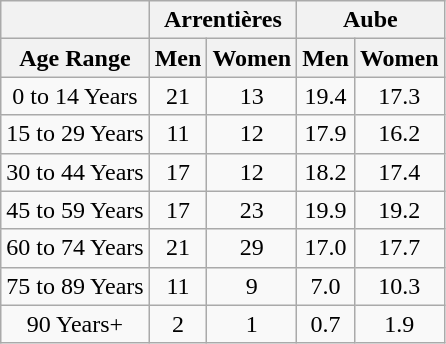<table class="wikitable" style="text-align:center;">
<tr>
<th></th>
<th colspan=2>Arrentières</th>
<th colspan=2>Aube</th>
</tr>
<tr>
<th>Age Range</th>
<th>Men</th>
<th>Women</th>
<th>Men</th>
<th>Women</th>
</tr>
<tr>
<td>0 to 14 Years</td>
<td>21</td>
<td>13</td>
<td>19.4</td>
<td>17.3</td>
</tr>
<tr>
<td>15 to 29 Years</td>
<td>11</td>
<td>12</td>
<td>17.9</td>
<td>16.2</td>
</tr>
<tr>
<td>30 to 44 Years</td>
<td>17</td>
<td>12</td>
<td>18.2</td>
<td>17.4</td>
</tr>
<tr>
<td>45 to 59 Years</td>
<td>17</td>
<td>23</td>
<td>19.9</td>
<td>19.2</td>
</tr>
<tr>
<td>60 to 74 Years</td>
<td>21</td>
<td>29</td>
<td>17.0</td>
<td>17.7</td>
</tr>
<tr>
<td>75 to 89 Years</td>
<td>11</td>
<td>9</td>
<td>7.0</td>
<td>10.3</td>
</tr>
<tr>
<td>90 Years+</td>
<td>2</td>
<td>1</td>
<td>0.7</td>
<td>1.9</td>
</tr>
</table>
